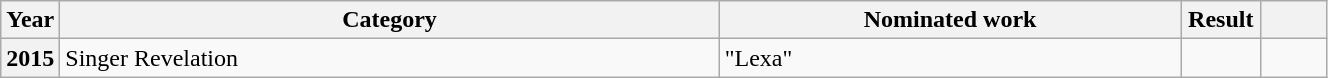<table class="wikitable plainrowheaders" style="width:70%;">
<tr>
<th scope="col" style="width:4%;">Year</th>
<th scope="col" style="width:50%;">Category</th>
<th scope="col" style="width:35%;">Nominated work</th>
<th scope="col" style="width:6%;">Result</th>
<th scope="col" style="width:6%;"></th>
</tr>
<tr>
<th scope="row">2015</th>
<td>Singer Revelation</td>
<td>"Lexa"</td>
<td></td>
<td style="text-align:center;"></td>
</tr>
</table>
